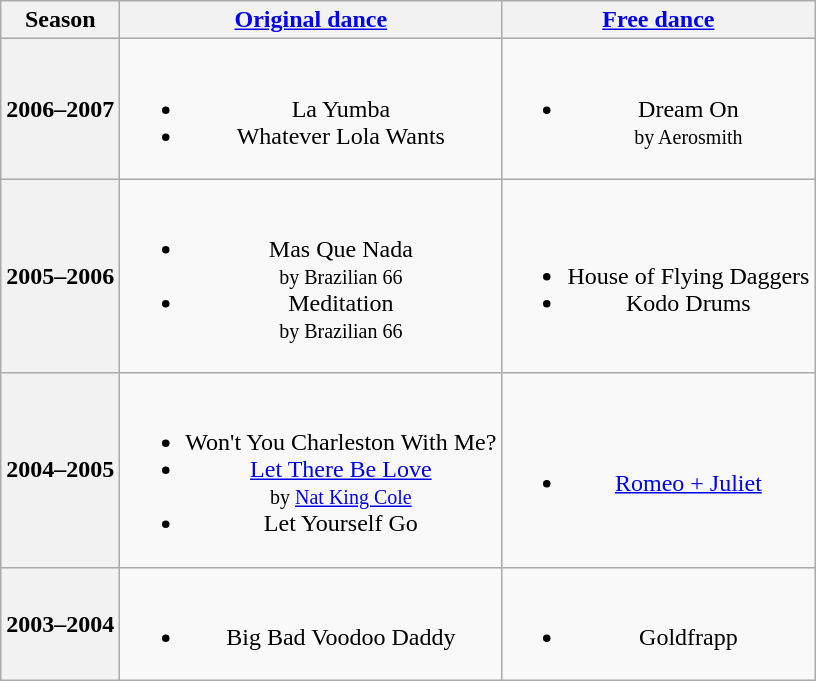<table class="wikitable" style="text-align:center">
<tr>
<th>Season</th>
<th><a href='#'>Original dance</a></th>
<th><a href='#'>Free dance</a></th>
</tr>
<tr>
<th>2006–2007 <br> </th>
<td><br><ul><li>La Yumba</li><li>Whatever Lola Wants</li></ul></td>
<td><br><ul><li>Dream On <br><small> by Aerosmith </small></li></ul></td>
</tr>
<tr>
<th>2005–2006 <br> </th>
<td><br><ul><li>Mas Que Nada <br><small> by Brazilian 66 </small></li><li>Meditation <br><small> by Brazilian 66 </small></li></ul></td>
<td><br><ul><li>House of Flying Daggers</li><li>Kodo Drums</li></ul></td>
</tr>
<tr>
<th>2004–2005 <br> </th>
<td><br><ul><li>Won't You Charleston With Me?</li><li><a href='#'>Let There Be Love</a> <br><small> by <a href='#'>Nat King Cole</a> </small></li><li>Let Yourself Go</li></ul></td>
<td><br><ul><li><a href='#'>Romeo + Juliet</a></li></ul></td>
</tr>
<tr>
<th>2003–2004 <br> </th>
<td><br><ul><li>Big Bad Voodoo Daddy</li></ul></td>
<td><br><ul><li>Goldfrapp</li></ul></td>
</tr>
</table>
